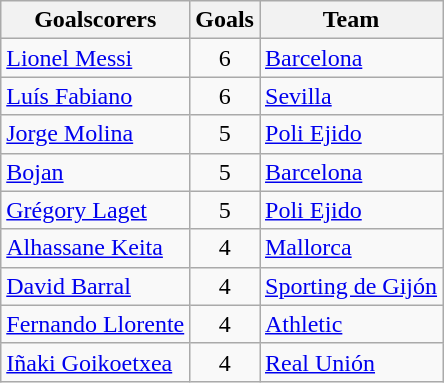<table class="wikitable sortable">
<tr>
<th>Goalscorers</th>
<th>Goals</th>
<th>Team</th>
</tr>
<tr>
<td> <a href='#'>Lionel Messi</a></td>
<td align=center>6</td>
<td><a href='#'>Barcelona</a></td>
</tr>
<tr>
<td> <a href='#'>Luís Fabiano</a></td>
<td align=center>6</td>
<td><a href='#'>Sevilla</a></td>
</tr>
<tr>
<td> <a href='#'>Jorge Molina</a></td>
<td align=center>5</td>
<td><a href='#'>Poli Ejido</a></td>
</tr>
<tr>
<td> <a href='#'>Bojan</a></td>
<td align=center>5</td>
<td><a href='#'>Barcelona</a></td>
</tr>
<tr>
<td> <a href='#'>Grégory Laget</a></td>
<td align=center>5</td>
<td><a href='#'>Poli Ejido</a></td>
</tr>
<tr>
<td> <a href='#'>Alhassane Keita</a></td>
<td align=center>4</td>
<td><a href='#'>Mallorca</a></td>
</tr>
<tr>
<td> <a href='#'>David Barral</a></td>
<td align=center>4</td>
<td><a href='#'>Sporting de Gijón</a></td>
</tr>
<tr>
<td> <a href='#'>Fernando Llorente</a></td>
<td align=center>4</td>
<td><a href='#'>Athletic</a></td>
</tr>
<tr>
<td> <a href='#'>Iñaki Goikoetxea</a></td>
<td align=center>4</td>
<td><a href='#'>Real Unión</a></td>
</tr>
</table>
